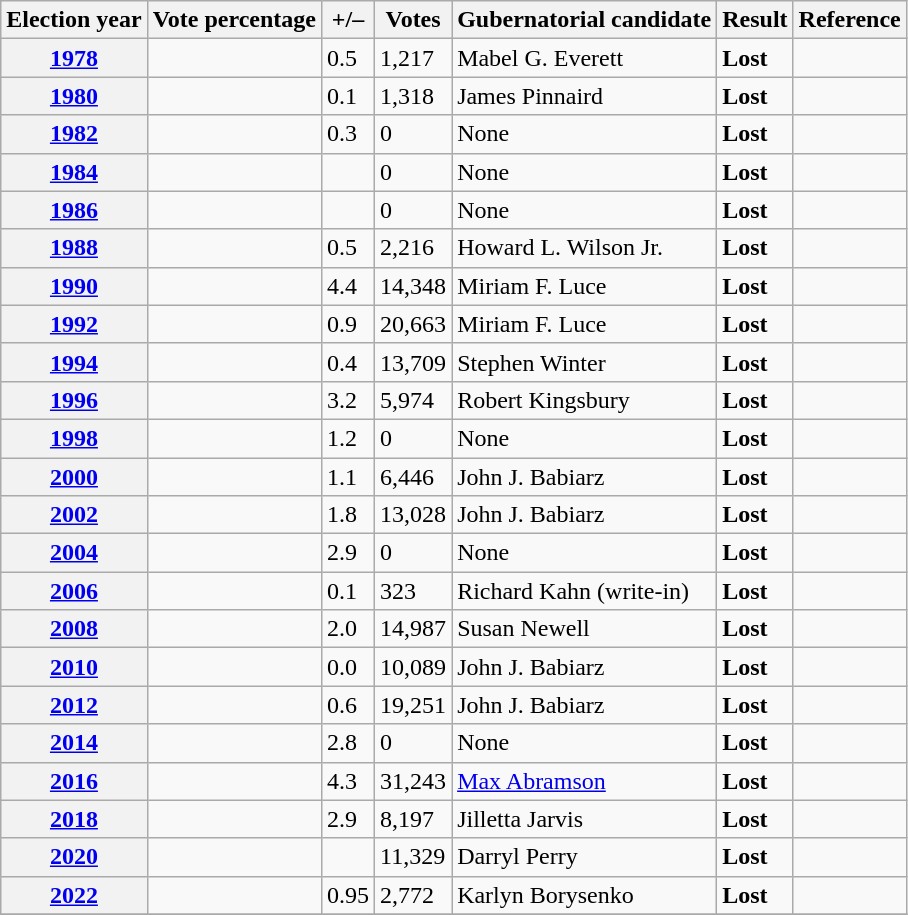<table class="wikitable sortable mw-collapsible mw-collapsed">
<tr>
<th>Election year</th>
<th>Vote percentage</th>
<th>+/–</th>
<th>Votes</th>
<th>Gubernatorial candidate</th>
<th>Result</th>
<th>Reference</th>
</tr>
<tr>
<th><a href='#'>1978</a></th>
<td></td>
<td> 0.5</td>
<td>1,217</td>
<td>Mabel G. Everett</td>
<td><strong>Lost</strong></td>
<td></td>
</tr>
<tr>
<th><a href='#'>1980</a></th>
<td></td>
<td> 0.1</td>
<td>1,318</td>
<td>James Pinnaird</td>
<td><strong>Lost</strong></td>
<td></td>
</tr>
<tr>
<th><a href='#'>1982</a></th>
<td></td>
<td> 0.3</td>
<td>0</td>
<td>None</td>
<td><strong>Lost</strong></td>
<td></td>
</tr>
<tr>
<th><a href='#'>1984</a></th>
<td></td>
<td></td>
<td>0</td>
<td>None</td>
<td><strong>Lost</strong></td>
<td></td>
</tr>
<tr>
<th><a href='#'>1986</a></th>
<td></td>
<td></td>
<td>0</td>
<td>None</td>
<td><strong>Lost</strong></td>
<td></td>
</tr>
<tr>
<th><a href='#'>1988</a></th>
<td></td>
<td> 0.5</td>
<td>2,216</td>
<td>Howard L. Wilson Jr.</td>
<td><strong>Lost</strong></td>
<td></td>
</tr>
<tr>
<th><a href='#'>1990</a></th>
<td></td>
<td> 4.4</td>
<td>14,348</td>
<td>Miriam F. Luce</td>
<td><strong>Lost</strong></td>
<td></td>
</tr>
<tr>
<th><a href='#'>1992</a></th>
<td></td>
<td> 0.9</td>
<td>20,663</td>
<td>Miriam F. Luce</td>
<td><strong>Lost</strong></td>
<td></td>
</tr>
<tr>
<th><a href='#'>1994</a></th>
<td></td>
<td> 0.4</td>
<td>13,709</td>
<td>Stephen Winter</td>
<td><strong>Lost</strong></td>
<td></td>
</tr>
<tr>
<th><a href='#'>1996</a></th>
<td></td>
<td> 3.2</td>
<td>5,974</td>
<td>Robert Kingsbury</td>
<td><strong>Lost</strong></td>
<td></td>
</tr>
<tr>
<th><a href='#'>1998</a></th>
<td></td>
<td> 1.2</td>
<td>0</td>
<td>None</td>
<td><strong>Lost</strong></td>
<td></td>
</tr>
<tr>
<th><a href='#'>2000</a></th>
<td></td>
<td> 1.1</td>
<td>6,446</td>
<td>John J. Babiarz</td>
<td><strong>Lost</strong></td>
<td></td>
</tr>
<tr>
<th><a href='#'>2002</a></th>
<td></td>
<td> 1.8</td>
<td>13,028</td>
<td>John J. Babiarz</td>
<td><strong>Lost</strong></td>
<td></td>
</tr>
<tr>
<th><a href='#'>2004</a></th>
<td></td>
<td> 2.9</td>
<td>0</td>
<td>None</td>
<td><strong>Lost</strong></td>
<td></td>
</tr>
<tr>
<th><a href='#'>2006</a></th>
<td></td>
<td> 0.1</td>
<td>323</td>
<td>Richard Kahn (write-in)</td>
<td><strong>Lost</strong></td>
<td></td>
</tr>
<tr>
<th><a href='#'>2008</a></th>
<td></td>
<td> 2.0</td>
<td>14,987</td>
<td>Susan Newell</td>
<td><strong>Lost</strong></td>
<td></td>
</tr>
<tr>
<th><a href='#'>2010</a></th>
<td></td>
<td> 0.0</td>
<td>10,089</td>
<td>John J. Babiarz</td>
<td><strong>Lost</strong></td>
<td></td>
</tr>
<tr>
<th><a href='#'>2012</a></th>
<td></td>
<td> 0.6</td>
<td>19,251</td>
<td>John J. Babiarz</td>
<td><strong>Lost</strong></td>
<td></td>
</tr>
<tr>
<th><a href='#'>2014</a></th>
<td></td>
<td> 2.8</td>
<td>0</td>
<td>None</td>
<td><strong>Lost</strong></td>
<td></td>
</tr>
<tr>
<th><a href='#'>2016</a></th>
<td></td>
<td> 4.3</td>
<td>31,243</td>
<td><a href='#'>Max Abramson</a></td>
<td><strong>Lost</strong></td>
<td></td>
</tr>
<tr>
<th><a href='#'>2018</a></th>
<td></td>
<td> 2.9</td>
<td>8,197</td>
<td>Jilletta Jarvis</td>
<td><strong>Lost</strong></td>
<td></td>
</tr>
<tr>
<th><a href='#'>2020</a></th>
<td></td>
<td></td>
<td>11,329</td>
<td>Darryl Perry</td>
<td><strong>Lost</strong></td>
<td></td>
</tr>
<tr>
<th><a href='#'>2022</a></th>
<td></td>
<td> 0.95</td>
<td>2,772</td>
<td>Karlyn Borysenko</td>
<td><strong>Lost</strong></td>
<td></td>
</tr>
<tr>
</tr>
</table>
